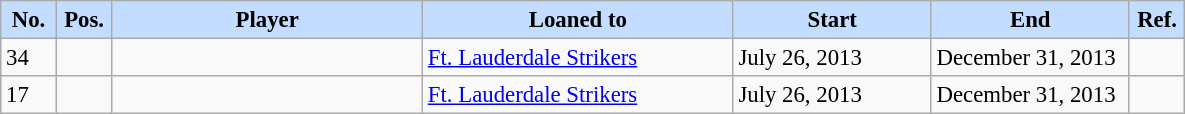<table class="wikitable sortable" style="text-align:left; font-size:95%;">
<tr>
<th style="background:#c2ddff; width:30px;"><strong>No.</strong></th>
<th style="background:#c2ddff; width:30px;"><strong>Pos.</strong></th>
<th style="background:#c2ddff; width:200px;"><strong>Player</strong></th>
<th style="background:#c2ddff; width:200px;"><strong>Loaned to</strong></th>
<th style="background:#c2ddff; width:125px;"><strong>Start</strong></th>
<th style="background:#c2ddff; width:125px;"><strong>End</strong></th>
<th style="background:#c2ddff; width:30px;"><strong>Ref.</strong></th>
</tr>
<tr>
<td>34</td>
<td align=center></td>
<td></td>
<td> <a href='#'>Ft. Lauderdale Strikers</a></td>
<td>July 26, 2013</td>
<td>December 31, 2013</td>
<td></td>
</tr>
<tr>
<td>17</td>
<td align=center></td>
<td></td>
<td> <a href='#'>Ft. Lauderdale Strikers</a></td>
<td>July 26, 2013</td>
<td>December 31, 2013</td>
<td></td>
</tr>
</table>
